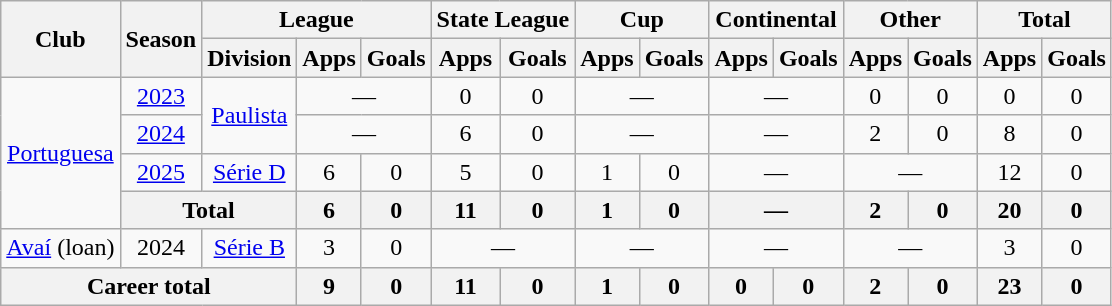<table class="wikitable" style="text-align: center;">
<tr>
<th rowspan="2">Club</th>
<th rowspan="2">Season</th>
<th colspan="3">League</th>
<th colspan="2">State League</th>
<th colspan="2">Cup</th>
<th colspan="2">Continental</th>
<th colspan="2">Other</th>
<th colspan="2">Total</th>
</tr>
<tr>
<th>Division</th>
<th>Apps</th>
<th>Goals</th>
<th>Apps</th>
<th>Goals</th>
<th>Apps</th>
<th>Goals</th>
<th>Apps</th>
<th>Goals</th>
<th>Apps</th>
<th>Goals</th>
<th>Apps</th>
<th>Goals</th>
</tr>
<tr>
<td rowspan="4" valign="center"><a href='#'>Portuguesa</a></td>
<td><a href='#'>2023</a></td>
<td rowspan="2"><a href='#'>Paulista</a></td>
<td colspan="2">—</td>
<td>0</td>
<td>0</td>
<td colspan="2">—</td>
<td colspan="2">—</td>
<td>0</td>
<td>0</td>
<td>0</td>
<td>0</td>
</tr>
<tr>
<td><a href='#'>2024</a></td>
<td colspan="2">—</td>
<td>6</td>
<td>0</td>
<td colspan="2">—</td>
<td colspan="2">—</td>
<td>2</td>
<td>0</td>
<td>8</td>
<td>0</td>
</tr>
<tr>
<td><a href='#'>2025</a></td>
<td><a href='#'>Série D</a></td>
<td>6</td>
<td>0</td>
<td>5</td>
<td>0</td>
<td>1</td>
<td>0</td>
<td colspan="2">—</td>
<td colspan="2">—</td>
<td>12</td>
<td>0</td>
</tr>
<tr>
<th colspan="2">Total</th>
<th>6</th>
<th>0</th>
<th>11</th>
<th>0</th>
<th>1</th>
<th>0</th>
<th colspan="2">—</th>
<th>2</th>
<th>0</th>
<th>20</th>
<th>0</th>
</tr>
<tr>
<td valign="center"><a href='#'>Avaí</a> (loan)</td>
<td>2024</td>
<td><a href='#'>Série B</a></td>
<td>3</td>
<td>0</td>
<td colspan="2">—</td>
<td colspan="2">—</td>
<td colspan="2">—</td>
<td colspan="2">—</td>
<td>3</td>
<td>0</td>
</tr>
<tr>
<th colspan="3"><strong>Career total</strong></th>
<th>9</th>
<th>0</th>
<th>11</th>
<th>0</th>
<th>1</th>
<th>0</th>
<th>0</th>
<th>0</th>
<th>2</th>
<th>0</th>
<th>23</th>
<th>0</th>
</tr>
</table>
